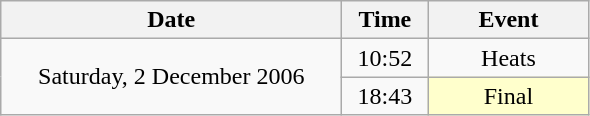<table class = "wikitable" style="text-align:center;">
<tr>
<th width=220>Date</th>
<th width=50>Time</th>
<th width=100>Event</th>
</tr>
<tr>
<td rowspan=2>Saturday, 2 December 2006</td>
<td>10:52</td>
<td>Heats</td>
</tr>
<tr>
<td>18:43</td>
<td bgcolor=ffffcc>Final</td>
</tr>
</table>
